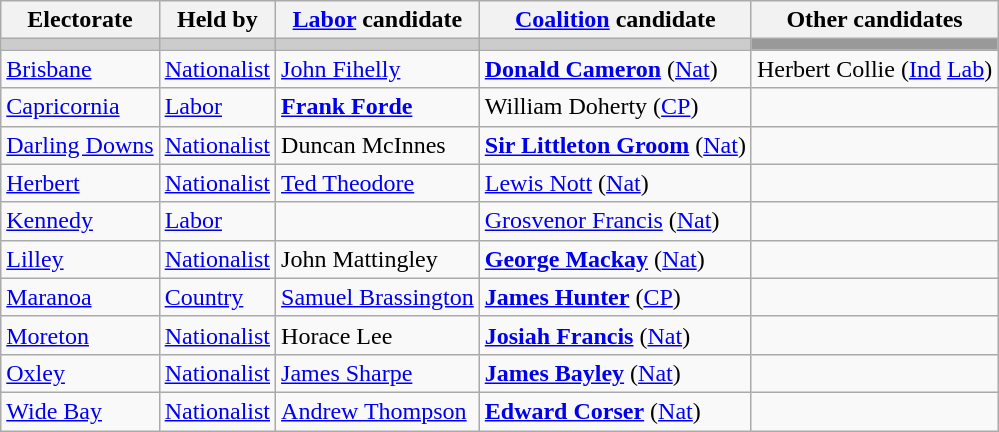<table class="wikitable">
<tr>
<th>Electorate</th>
<th>Held by</th>
<th><a href='#'>Labor</a> candidate</th>
<th><a href='#'>Coalition</a> candidate</th>
<th>Other candidates</th>
</tr>
<tr bgcolor="#cccccc">
<td></td>
<td></td>
<td></td>
<td></td>
<td bgcolor="#999999"></td>
</tr>
<tr>
<td><a href='#'>Brisbane</a></td>
<td><a href='#'>Nationalist</a></td>
<td><a href='#'>John Fihelly</a></td>
<td><strong><a href='#'>Donald Cameron</a></strong> (<a href='#'>Nat</a>)</td>
<td>Herbert Collie (<a href='#'>Ind</a> <a href='#'>Lab</a>)</td>
</tr>
<tr>
<td><a href='#'>Capricornia</a></td>
<td><a href='#'>Labor</a></td>
<td><strong><a href='#'>Frank Forde</a></strong></td>
<td>William Doherty (<a href='#'>CP</a>)</td>
<td></td>
</tr>
<tr>
<td><a href='#'>Darling Downs</a></td>
<td><a href='#'>Nationalist</a></td>
<td>Duncan McInnes</td>
<td><strong><a href='#'>Sir Littleton Groom</a></strong> (<a href='#'>Nat</a>)</td>
<td></td>
</tr>
<tr>
<td><a href='#'>Herbert</a></td>
<td><a href='#'>Nationalist</a></td>
<td><a href='#'>Ted Theodore</a></td>
<td><a href='#'>Lewis Nott</a> (<a href='#'>Nat</a>)</td>
<td></td>
</tr>
<tr>
<td><a href='#'>Kennedy</a></td>
<td><a href='#'>Labor</a></td>
<td></td>
<td><a href='#'>Grosvenor Francis</a> (<a href='#'>Nat</a>)</td>
<td></td>
</tr>
<tr>
<td><a href='#'>Lilley</a></td>
<td><a href='#'>Nationalist</a></td>
<td>John Mattingley</td>
<td><strong><a href='#'>George Mackay</a></strong> (<a href='#'>Nat</a>)</td>
<td></td>
</tr>
<tr>
<td><a href='#'>Maranoa</a></td>
<td><a href='#'>Country</a></td>
<td><a href='#'>Samuel Brassington</a></td>
<td><strong><a href='#'>James Hunter</a></strong> (<a href='#'>CP</a>)</td>
<td></td>
</tr>
<tr>
<td><a href='#'>Moreton</a></td>
<td><a href='#'>Nationalist</a></td>
<td>Horace Lee</td>
<td><strong><a href='#'>Josiah Francis</a></strong> (<a href='#'>Nat</a>)</td>
<td></td>
</tr>
<tr>
<td><a href='#'>Oxley</a></td>
<td><a href='#'>Nationalist</a></td>
<td><a href='#'>James Sharpe</a></td>
<td><strong><a href='#'>James Bayley</a></strong> (<a href='#'>Nat</a>)</td>
<td></td>
</tr>
<tr>
<td><a href='#'>Wide Bay</a></td>
<td><a href='#'>Nationalist</a></td>
<td><a href='#'>Andrew Thompson</a></td>
<td><strong><a href='#'>Edward Corser</a></strong> (<a href='#'>Nat</a>)</td>
<td></td>
</tr>
</table>
